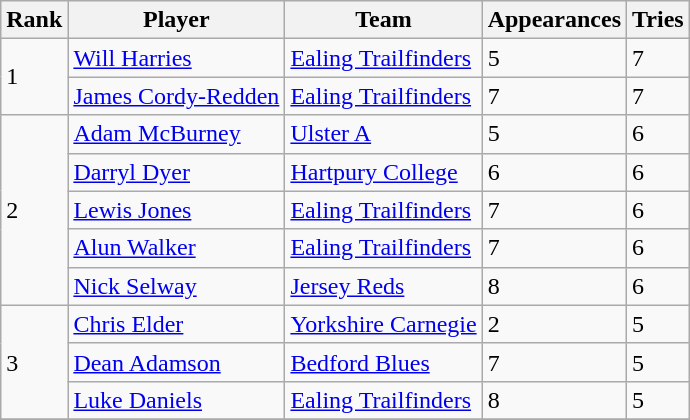<table class="wikitable">
<tr>
<th>Rank</th>
<th>Player</th>
<th>Team</th>
<th>Appearances</th>
<th>Tries</th>
</tr>
<tr>
<td rowspan=2>1</td>
<td> <a href='#'>Will Harries</a></td>
<td><a href='#'>Ealing Trailfinders</a></td>
<td>5</td>
<td>7</td>
</tr>
<tr>
<td> <a href='#'>James Cordy-Redden</a></td>
<td><a href='#'>Ealing Trailfinders</a></td>
<td>7</td>
<td>7</td>
</tr>
<tr>
<td rowspan=5>2</td>
<td> <a href='#'>Adam McBurney</a></td>
<td><a href='#'>Ulster A</a></td>
<td>5</td>
<td>6</td>
</tr>
<tr>
<td> <a href='#'>Darryl Dyer</a></td>
<td><a href='#'>Hartpury College</a></td>
<td>6</td>
<td>6</td>
</tr>
<tr>
<td> <a href='#'>Lewis Jones</a></td>
<td><a href='#'>Ealing Trailfinders</a></td>
<td>7</td>
<td>6</td>
</tr>
<tr>
<td> <a href='#'>Alun Walker</a></td>
<td><a href='#'>Ealing Trailfinders</a></td>
<td>7</td>
<td>6</td>
</tr>
<tr>
<td> <a href='#'>Nick Selway</a></td>
<td><a href='#'>Jersey Reds</a></td>
<td>8</td>
<td>6</td>
</tr>
<tr>
<td rowspan=3>3</td>
<td> <a href='#'>Chris Elder</a></td>
<td><a href='#'>Yorkshire Carnegie</a></td>
<td>2</td>
<td>5</td>
</tr>
<tr>
<td> <a href='#'>Dean Adamson</a></td>
<td><a href='#'>Bedford Blues</a></td>
<td>7</td>
<td>5</td>
</tr>
<tr>
<td> <a href='#'>Luke Daniels</a></td>
<td><a href='#'>Ealing Trailfinders</a></td>
<td>8</td>
<td>5</td>
</tr>
<tr>
</tr>
</table>
